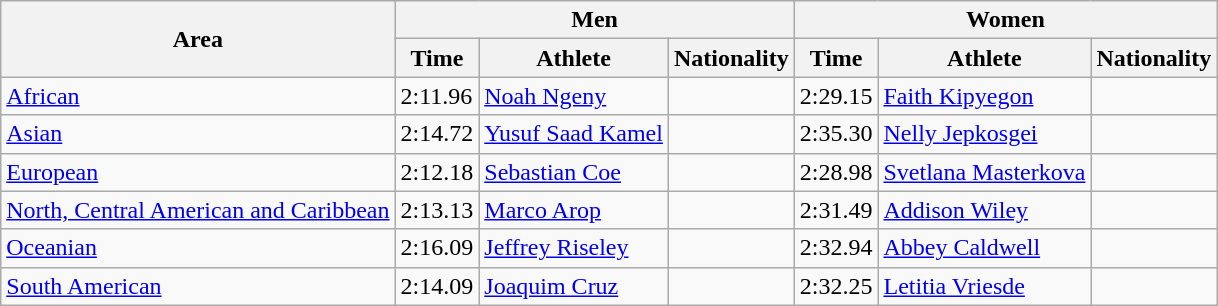<table class="wikitable">
<tr>
<th rowspan="2">Area</th>
<th colspan="3">Men</th>
<th colspan="3">Women</th>
</tr>
<tr>
<th scope="col">Time</th>
<th scope="col">Athlete</th>
<th scope="col">Nationality</th>
<th scope="col">Time</th>
<th scope="col">Athlete</th>
<th scope="col">Nationality</th>
</tr>
<tr>
<td><a href='#'>African</a></td>
<td>2:11.96 <strong></strong></td>
<td><a href='#'>Noah Ngeny</a></td>
<td></td>
<td>2:29.15</td>
<td><a href='#'>Faith Kipyegon</a></td>
<td></td>
</tr>
<tr>
<td><a href='#'>Asian</a></td>
<td>2:14.72</td>
<td><a href='#'>Yusuf Saad Kamel</a></td>
<td></td>
<td>2:35.30</td>
<td><a href='#'>Nelly Jepkosgei</a></td>
<td></td>
</tr>
<tr>
<td><a href='#'>European</a></td>
<td>2:12.18</td>
<td><a href='#'>Sebastian Coe</a></td>
<td></td>
<td>2:28.98 <strong></strong></td>
<td><a href='#'>Svetlana Masterkova</a></td>
<td></td>
</tr>
<tr>
<td><a href='#'>North, Central American and Caribbean</a></td>
<td>2:13.13</td>
<td><a href='#'>Marco Arop</a></td>
<td></td>
<td>2:31.49</td>
<td><a href='#'>Addison Wiley</a></td>
<td></td>
</tr>
<tr>
<td><a href='#'>Oceanian</a></td>
<td>2:16.09</td>
<td><a href='#'>Jeffrey Riseley</a></td>
<td></td>
<td>2:32.94</td>
<td><a href='#'>Abbey Caldwell</a></td>
<td></td>
</tr>
<tr>
<td><a href='#'>South American</a></td>
<td>2:14.09</td>
<td><a href='#'>Joaquim Cruz</a></td>
<td></td>
<td>2:32.25</td>
<td><a href='#'>Letitia Vriesde</a></td>
<td></td>
</tr>
</table>
